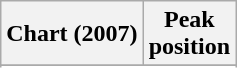<table class="wikitable sortable plainrowheaders" style="text-align:center">
<tr>
<th scope="col">Chart (2007)</th>
<th scope="col">Peak<br>position</th>
</tr>
<tr>
</tr>
<tr>
</tr>
</table>
